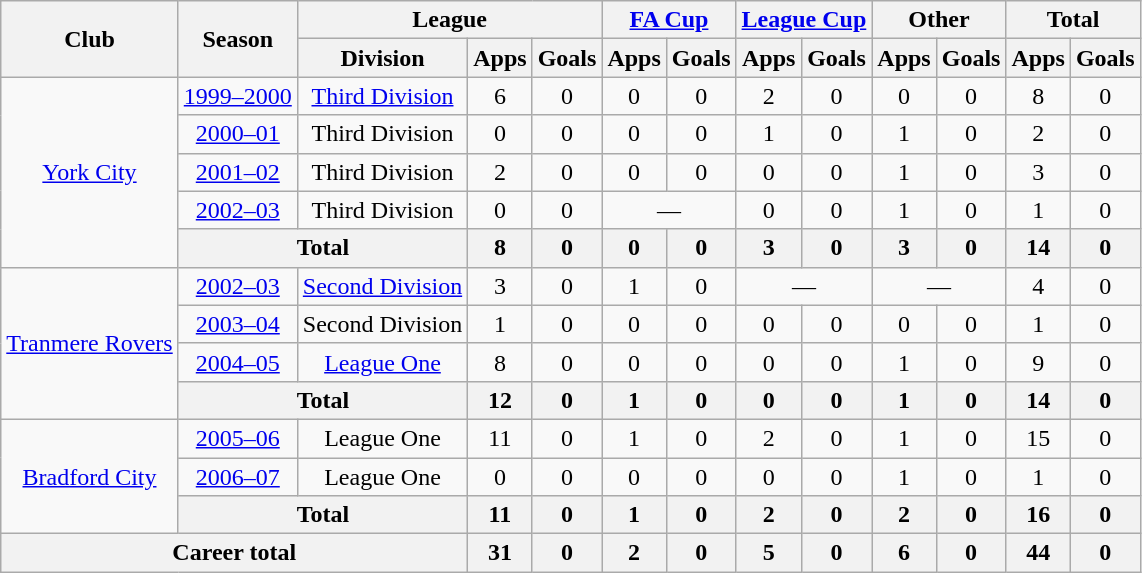<table class=wikitable style="text-align: center">
<tr>
<th rowspan=2>Club</th>
<th rowspan=2>Season</th>
<th colspan=3>League</th>
<th colspan=2><a href='#'>FA Cup</a></th>
<th colspan=2><a href='#'>League Cup</a></th>
<th colspan=2>Other</th>
<th colspan=2>Total</th>
</tr>
<tr>
<th>Division</th>
<th>Apps</th>
<th>Goals</th>
<th>Apps</th>
<th>Goals</th>
<th>Apps</th>
<th>Goals</th>
<th>Apps</th>
<th>Goals</th>
<th>Apps</th>
<th>Goals</th>
</tr>
<tr>
<td rowspan=5><a href='#'>York City</a></td>
<td><a href='#'>1999–2000</a></td>
<td><a href='#'>Third Division</a></td>
<td>6</td>
<td>0</td>
<td>0</td>
<td>0</td>
<td>2</td>
<td>0</td>
<td>0</td>
<td>0</td>
<td>8</td>
<td>0</td>
</tr>
<tr>
<td><a href='#'>2000–01</a></td>
<td>Third Division</td>
<td>0</td>
<td>0</td>
<td>0</td>
<td>0</td>
<td>1</td>
<td>0</td>
<td>1</td>
<td>0</td>
<td>2</td>
<td>0</td>
</tr>
<tr>
<td><a href='#'>2001–02</a></td>
<td>Third Division</td>
<td>2</td>
<td>0</td>
<td>0</td>
<td>0</td>
<td>0</td>
<td>0</td>
<td>1</td>
<td>0</td>
<td>3</td>
<td>0</td>
</tr>
<tr>
<td><a href='#'>2002–03</a></td>
<td>Third Division</td>
<td>0</td>
<td>0</td>
<td colspan=2>—</td>
<td>0</td>
<td>0</td>
<td>1</td>
<td>0</td>
<td>1</td>
<td>0</td>
</tr>
<tr>
<th colspan=2>Total</th>
<th>8</th>
<th>0</th>
<th>0</th>
<th>0</th>
<th>3</th>
<th>0</th>
<th>3</th>
<th>0</th>
<th>14</th>
<th>0</th>
</tr>
<tr>
<td rowspan=4><a href='#'>Tranmere Rovers</a></td>
<td><a href='#'>2002–03</a></td>
<td><a href='#'>Second Division</a></td>
<td>3</td>
<td>0</td>
<td>1</td>
<td>0</td>
<td colspan=2>—</td>
<td colspan=2>—</td>
<td>4</td>
<td>0</td>
</tr>
<tr>
<td><a href='#'>2003–04</a></td>
<td>Second Division</td>
<td>1</td>
<td>0</td>
<td>0</td>
<td>0</td>
<td>0</td>
<td>0</td>
<td>0</td>
<td>0</td>
<td>1</td>
<td>0</td>
</tr>
<tr>
<td><a href='#'>2004–05</a></td>
<td><a href='#'>League One</a></td>
<td>8</td>
<td>0</td>
<td>0</td>
<td>0</td>
<td>0</td>
<td>0</td>
<td>1</td>
<td>0</td>
<td>9</td>
<td>0</td>
</tr>
<tr>
<th colspan=2>Total</th>
<th>12</th>
<th>0</th>
<th>1</th>
<th>0</th>
<th>0</th>
<th>0</th>
<th>1</th>
<th>0</th>
<th>14</th>
<th>0</th>
</tr>
<tr>
<td rowspan=3><a href='#'>Bradford City</a></td>
<td><a href='#'>2005–06</a></td>
<td>League One</td>
<td>11</td>
<td>0</td>
<td>1</td>
<td>0</td>
<td>2</td>
<td>0</td>
<td>1</td>
<td>0</td>
<td>15</td>
<td>0</td>
</tr>
<tr>
<td><a href='#'>2006–07</a></td>
<td>League One</td>
<td>0</td>
<td>0</td>
<td>0</td>
<td>0</td>
<td>0</td>
<td>0</td>
<td>1</td>
<td>0</td>
<td>1</td>
<td>0</td>
</tr>
<tr>
<th colspan=2>Total</th>
<th>11</th>
<th>0</th>
<th>1</th>
<th>0</th>
<th>2</th>
<th>0</th>
<th>2</th>
<th>0</th>
<th>16</th>
<th>0</th>
</tr>
<tr>
<th colspan=3>Career total</th>
<th>31</th>
<th>0</th>
<th>2</th>
<th>0</th>
<th>5</th>
<th>0</th>
<th>6</th>
<th>0</th>
<th>44</th>
<th>0</th>
</tr>
</table>
